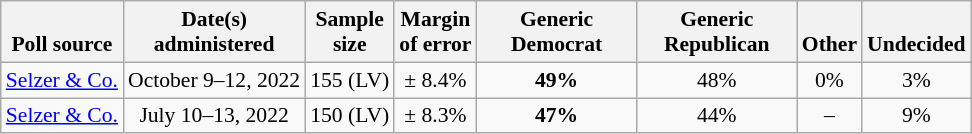<table class="wikitable" style="font-size:90%;text-align:center;">
<tr valign=bottom>
<th>Poll source</th>
<th>Date(s)<br>administered</th>
<th>Sample<br>size</th>
<th>Margin<br>of error</th>
<th style="width:100px;">Generic<br>Democrat</th>
<th style="width:100px;">Generic<br>Republican</th>
<th>Other</th>
<th>Undecided</th>
</tr>
<tr>
<td style="text-align:left;"><a href='#'>Selzer & Co.</a></td>
<td>October 9–12, 2022</td>
<td>155 (LV)</td>
<td>± 8.4%</td>
<td><strong>49%</strong></td>
<td>48%</td>
<td>0%</td>
<td>3%</td>
</tr>
<tr>
<td style="text-align:left;"><a href='#'>Selzer & Co.</a></td>
<td>July 10–13, 2022</td>
<td>150 (LV)</td>
<td>± 8.3%</td>
<td><strong>47%</strong></td>
<td>44%</td>
<td>–</td>
<td>9%</td>
</tr>
</table>
